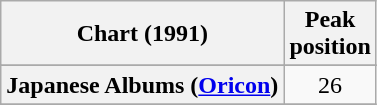<table class="wikitable sortable plainrowheaders">
<tr>
<th>Chart (1991)</th>
<th>Peak<br>position</th>
</tr>
<tr>
</tr>
<tr>
</tr>
<tr>
<th scope="row">Japanese Albums (<a href='#'>Oricon</a>)</th>
<td align="center">26</td>
</tr>
<tr>
</tr>
</table>
